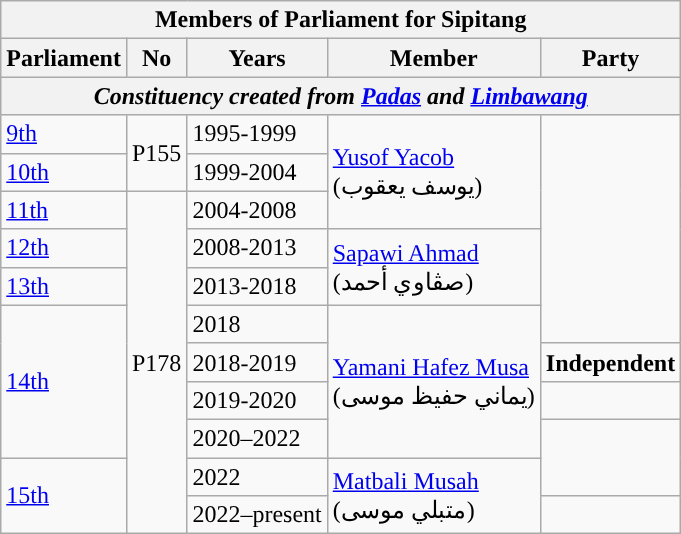<table class="wikitable">
<tr>
<th colspan="5">Members of Parliament for Sipitang</th>
</tr>
<tr>
<th>Parliament</th>
<th>No</th>
<th>Years</th>
<th>Member</th>
<th>Party</th>
</tr>
<tr>
<th colspan="5"><em>Constituency created from <a href='#'>Padas</a> and <a href='#'>Limbawang</a></em></th>
</tr>
<tr>
<td><a href='#'>9th</a></td>
<td rowspan="2">P155</td>
<td>1995-1999</td>
<td rowspan="3"><a href='#'>Yusof Yacob</a>  <br>(يوسف يعقوب)</td>
<td rowspan="6"></td>
</tr>
<tr>
<td><a href='#'>10th</a></td>
<td>1999-2004</td>
</tr>
<tr>
<td><a href='#'>11th</a></td>
<td rowspan="9">P178</td>
<td>2004-2008</td>
</tr>
<tr>
<td><a href='#'>12th</a></td>
<td>2008-2013</td>
<td rowspan="2"><a href='#'>Sapawi Ahmad</a>  <br>(صڤاوي أحمد‎)</td>
</tr>
<tr>
<td><a href='#'>13th</a></td>
<td>2013-2018</td>
</tr>
<tr>
<td rowspan="4"><a href='#'>14th</a></td>
<td>2018</td>
<td rowspan="4"><a href='#'>Yamani Hafez Musa</a> <br> (يماني حفيظ موسى)</td>
</tr>
<tr>
<td>2018-2019</td>
<td><strong>Independent</strong></td>
</tr>
<tr>
<td>2019-2020</td>
<td></td>
</tr>
<tr>
<td>2020–2022</td>
<td rowspan="2"></td>
</tr>
<tr>
<td rowspan="2"><a href='#'>15th</a></td>
<td>2022</td>
<td rowspan="2"><a href='#'>Matbali Musah</a> <br> (متبلي موسى‎)</td>
</tr>
<tr>
<td>2022–present</td>
<td></td>
</tr>
</table>
